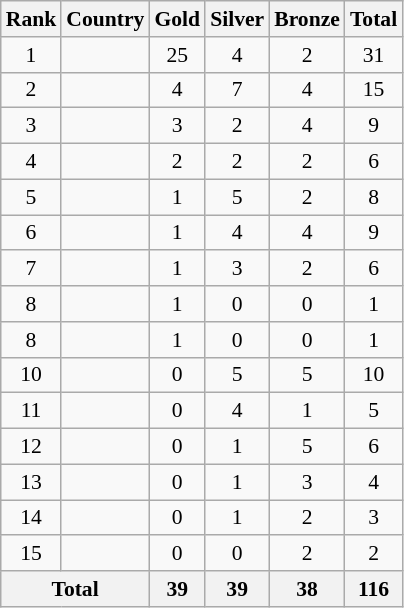<table class="wikitable" style="font-size:90%; text-align:center">
<tr>
<th>Rank</th>
<th>Country</th>
<th>Gold </th>
<th>Silver </th>
<th>Bronze </th>
<th>Total </th>
</tr>
<tr>
<td>1</td>
<td align=left></td>
<td>25</td>
<td>4</td>
<td>2</td>
<td>31</td>
</tr>
<tr>
<td>2</td>
<td align=left></td>
<td>4</td>
<td>7</td>
<td>4</td>
<td>15</td>
</tr>
<tr>
<td>3</td>
<td align=left></td>
<td>3</td>
<td>2</td>
<td>4</td>
<td>9</td>
</tr>
<tr>
<td>4</td>
<td align=left></td>
<td>2</td>
<td>2</td>
<td>2</td>
<td>6</td>
</tr>
<tr>
<td>5</td>
<td align=left></td>
<td>1</td>
<td>5</td>
<td>2</td>
<td>8</td>
</tr>
<tr>
<td>6</td>
<td align=left></td>
<td>1</td>
<td>4</td>
<td>4</td>
<td>9</td>
</tr>
<tr>
<td>7</td>
<td align=left></td>
<td>1</td>
<td>3</td>
<td>2</td>
<td>6</td>
</tr>
<tr>
<td>8</td>
<td align=left></td>
<td>1</td>
<td>0</td>
<td>0</td>
<td>1</td>
</tr>
<tr>
<td>8</td>
<td align=left></td>
<td>1</td>
<td>0</td>
<td>0</td>
<td>1</td>
</tr>
<tr>
<td>10</td>
<td align=left></td>
<td>0</td>
<td>5</td>
<td>5</td>
<td>10</td>
</tr>
<tr>
<td>11</td>
<td align=left></td>
<td>0</td>
<td>4</td>
<td>1</td>
<td>5</td>
</tr>
<tr>
<td>12</td>
<td align=left></td>
<td>0</td>
<td>1</td>
<td>5</td>
<td>6</td>
</tr>
<tr>
<td>13</td>
<td align=left></td>
<td>0</td>
<td>1</td>
<td>3</td>
<td>4</td>
</tr>
<tr>
<td>14</td>
<td align=left></td>
<td>0</td>
<td>1</td>
<td>2</td>
<td>3</td>
</tr>
<tr>
<td>15</td>
<td align=left></td>
<td>0</td>
<td>0</td>
<td>2</td>
<td>2</td>
</tr>
<tr>
<th colspan=2>Total</th>
<th>39</th>
<th>39</th>
<th>38</th>
<th>116</th>
</tr>
</table>
